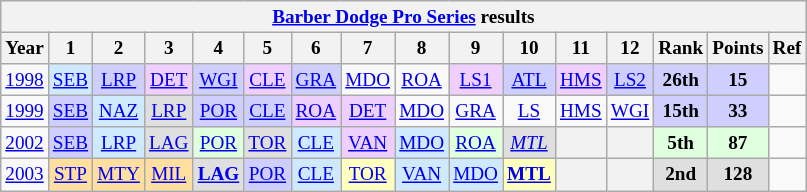<table class="wikitable collapsible collapsed" style="text-align:center; font-size:80%">
<tr>
<th colspan=45><a href='#'>Barber Dodge Pro Series</a> results</th>
</tr>
<tr>
<th>Year</th>
<th>1</th>
<th>2</th>
<th>3</th>
<th>4</th>
<th>5</th>
<th>6</th>
<th>7</th>
<th>8</th>
<th>9</th>
<th>10</th>
<th>11</th>
<th>12</th>
<th>Rank</th>
<th>Points</th>
<th>Ref</th>
</tr>
<tr>
<td><a href='#'>1998</a></td>
<td style="background:#CFEAFF;"><a href='#'>SEB</a><br></td>
<td style="background:#CFCFFF;"><a href='#'>LRP</a><br></td>
<td style="background:#EFCFFF;"><a href='#'>DET</a><br></td>
<td style="background:#CFCFFF;"><a href='#'>WGI</a><br></td>
<td style="background:#EFCFFF;"><a href='#'>CLE</a><br></td>
<td style="background:#CFCFFF;"><a href='#'>GRA</a><br></td>
<td><a href='#'>MDO</a></td>
<td><a href='#'>ROA</a></td>
<td style="background:#EFCFFF;"><a href='#'>LS1</a><br></td>
<td style="background:#CFCFFF;"><a href='#'>ATL</a><br></td>
<td style="background:#EFCFFF;"><a href='#'>HMS</a></td>
<td style="background:#CFCFFF;"><a href='#'>LS2</a><br></td>
<td style="background:#CFCFFF;"><strong>26th</strong></td>
<td style="background:#CFCFFF;"><strong>15</strong></td>
<td></td>
</tr>
<tr>
<td><a href='#'>1999</a></td>
<td style="background:#CFCFFF;"><a href='#'>SEB</a><br></td>
<td style="background:#CFEAFF;"><a href='#'>NAZ</a><br></td>
<td style="background:#DFDFDF;"><a href='#'>LRP</a><br></td>
<td style="background:#CFCFFF;"><a href='#'>POR</a><br></td>
<td style="background:#CFCFFF;"><a href='#'>CLE</a><br></td>
<td style="background:#EFCFFF;"><a href='#'>ROA</a><br></td>
<td style="background:#EFCFFF;"><a href='#'>DET</a><br></td>
<td><a href='#'>MDO</a></td>
<td><a href='#'>GRA</a></td>
<td><a href='#'>LS</a></td>
<td><a href='#'>HMS</a></td>
<td><a href='#'>WGI</a></td>
<td style="background:#CFCFFF;"><strong>15th</strong></td>
<td style="background:#CFCFFF;"><strong>33</strong></td>
<td></td>
</tr>
<tr>
<td><a href='#'>2002</a></td>
<td style="background:#CFCFFF;"><a href='#'>SEB</a><br></td>
<td style="background:#CFEAFF;"><a href='#'>LRP</a><br></td>
<td style="background:#DFDFDF;"><a href='#'>LAG</a><br></td>
<td style="background:#DFFFDF;"><a href='#'>POR</a><br></td>
<td style="background:#DFDFDF;"><a href='#'>TOR</a><br></td>
<td style="background:#CFEAFF;"><a href='#'>CLE</a><br></td>
<td style="background:#EFCFFF;"><a href='#'>VAN</a><br></td>
<td style="background:#CFEAFF;"><a href='#'>MDO</a><br></td>
<td style="background:#DFFFDF;"><a href='#'>ROA</a><br></td>
<td style="background:#DFDFDF;"><em><a href='#'>MTL</a></em><br></td>
<th></th>
<th></th>
<td style="background:#DFFFDF;"><strong>5th</strong></td>
<td style="background:#DFFFDF;"><strong>87</strong></td>
<td></td>
</tr>
<tr>
<td><a href='#'>2003</a></td>
<td style="background:#FFDF9F;"><a href='#'>STP</a><br></td>
<td style="background:#FFDF9F;"><a href='#'>MTY</a><br></td>
<td style="background:#FFDF9F;"><a href='#'>MIL</a><br></td>
<td style="background:#DFDFDF;"><strong><a href='#'>LAG</a></strong><br></td>
<td style="background:#CFCFFF;"><a href='#'>POR</a><br></td>
<td style="background:#CFEAFF;"><a href='#'>CLE</a><br></td>
<td style="background:#FFFFBF;"><a href='#'>TOR</a><br></td>
<td style="background:#CFEAFF;"><a href='#'>VAN</a><br></td>
<td style="background:#CFEAFF;"><a href='#'>MDO</a><br></td>
<td style="background:#FFFFBF;"><strong><a href='#'>MTL</a></strong><br></td>
<th></th>
<th></th>
<td style="background:#DFDFDF;"><strong>2nd</strong></td>
<td style="background:#DFDFDF;"><strong>128</strong></td>
<td></td>
</tr>
</table>
